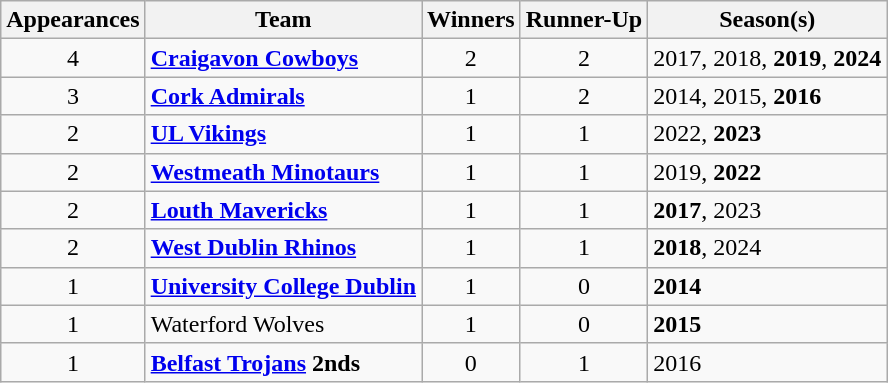<table class="wikitable sortable">
<tr>
<th>Appearances</th>
<th>Team</th>
<th>Winners</th>
<th>Runner-Up</th>
<th>Season(s)</th>
</tr>
<tr>
<td align="center">4</td>
<td><strong><a href='#'>Craigavon Cowboys</a></strong></td>
<td align="center">2</td>
<td align="center">2</td>
<td>2017, 2018, <strong>2019</strong>, <strong>2024</strong></td>
</tr>
<tr>
<td align="center">3</td>
<td><strong><a href='#'>Cork Admirals</a></strong></td>
<td align="center">1</td>
<td align="center">2</td>
<td>2014, 2015, <strong>2016</strong></td>
</tr>
<tr>
<td align="center">2</td>
<td><strong><a href='#'>UL Vikings</a></strong></td>
<td align="center">1</td>
<td align="center">1</td>
<td>2022, <strong>2023</strong></td>
</tr>
<tr>
<td align="center">2</td>
<td><strong><a href='#'>Westmeath Minotaurs</a></strong></td>
<td align="center">1</td>
<td align="center">1</td>
<td>2019, <strong>2022</strong></td>
</tr>
<tr>
<td align="center">2</td>
<td><strong><a href='#'>Louth Mavericks</a></strong></td>
<td align="center">1</td>
<td align="center">1</td>
<td><strong>2017</strong>, 2023</td>
</tr>
<tr>
<td align="center">2</td>
<td><strong><a href='#'>West Dublin Rhinos</a></strong></td>
<td align="center">1</td>
<td align="center">1</td>
<td><strong>2018</strong>, 2024</td>
</tr>
<tr>
<td align="center">1</td>
<td><strong><a href='#'>University College Dublin</a></strong></td>
<td align="center">1</td>
<td align="center">0</td>
<td><strong>2014</strong></td>
</tr>
<tr>
<td align="center">1</td>
<td>Waterford Wolves</td>
<td align="center">1</td>
<td align="center">0</td>
<td><strong>2015</strong></td>
</tr>
<tr>
<td align="center">1</td>
<td><strong><a href='#'>Belfast Trojans</a> 2nds</strong></td>
<td align="center">0</td>
<td align="center">1</td>
<td>2016</td>
</tr>
</table>
